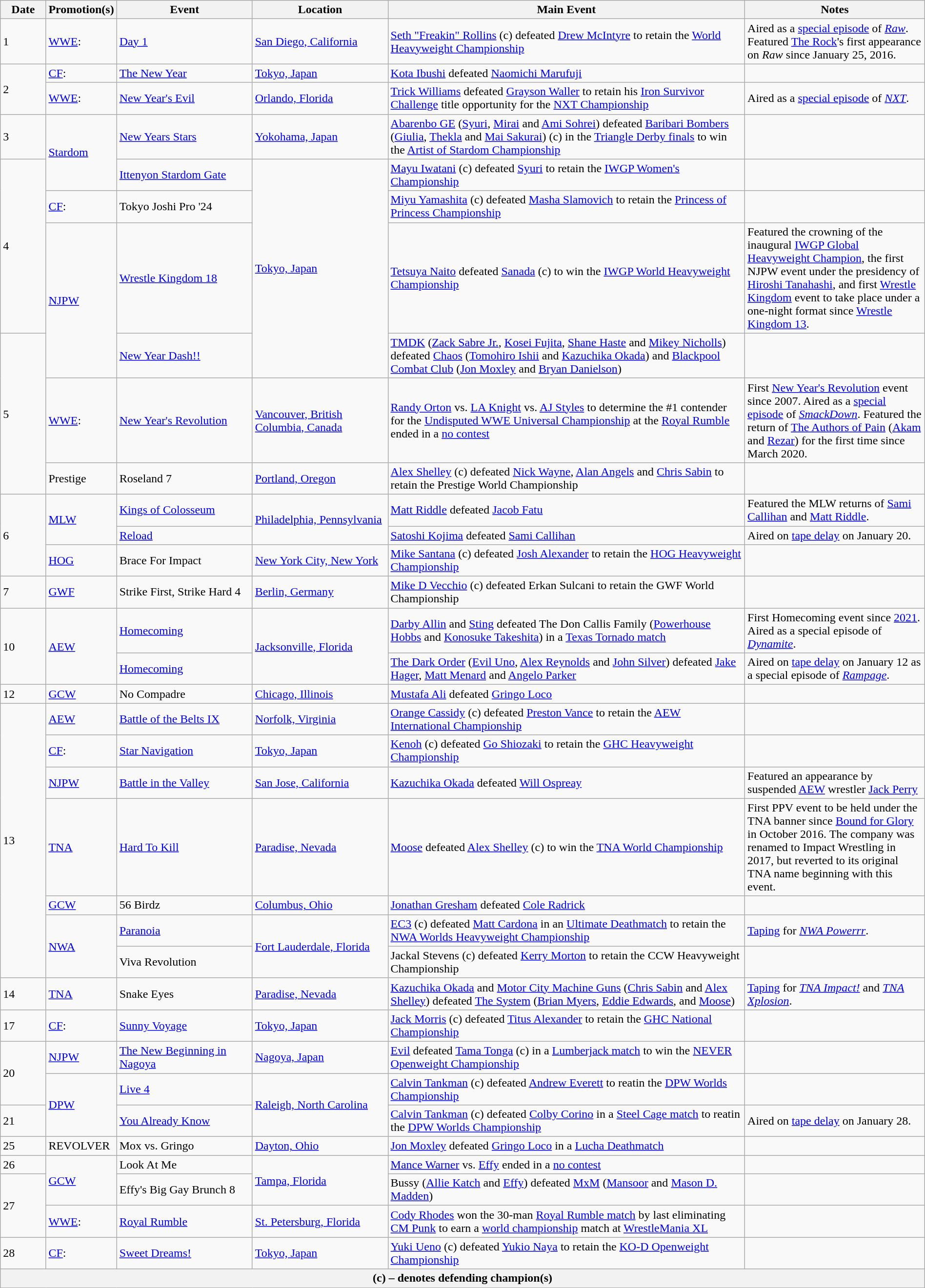<table class="wikitable" style="width:100%;">
<tr>
<th width="5%">Date</th>
<th width="5%">Promotion(s)</th>
<th style="width:15%;">Event</th>
<th style="width:15%;">Location</th>
<th style="width:40%;">Main Event</th>
<th style="width:20%;">Notes</th>
</tr>
<tr>
<td>1</td>
<td><a href='#'>WWE</a>:</td>
<td><a href='#'>Day 1</a></td>
<td><a href='#'>San Diego, California</a></td>
<td><a href='#'>Seth "Freakin" Rollins</a> (c) defeated <a href='#'>Drew McIntyre</a> to retain the <a href='#'>World Heavyweight Championship</a></td>
<td>Aired as a <a href='#'>special episode</a> of <em><a href='#'>Raw</a></em>. Featured <a href='#'>The Rock</a>'s first appearance on <em>Raw</em> since January 25, 2016.</td>
</tr>
<tr>
<td rowspan=2>2</td>
<td><a href='#'>CF</a>:</td>
<td><a href='#'>The New Year</a></td>
<td><a href='#'>Tokyo, Japan</a></td>
<td><a href='#'>Kota Ibushi</a> defeated <a href='#'>Naomichi Marufuji</a></td>
<td></td>
</tr>
<tr>
<td><a href='#'>WWE</a>:</td>
<td><a href='#'>New Year's Evil</a></td>
<td><a href='#'>Orlando, Florida</a></td>
<td><a href='#'>Trick Williams</a> defeated <a href='#'>Grayson Waller</a> to retain his <a href='#'>Iron Survivor Challenge</a> title opportunity for the <a href='#'>NXT Championship</a></td>
<td>Aired as a <a href='#'>special episode</a> of <em><a href='#'>NXT</a></em>.</td>
</tr>
<tr>
<td>3</td>
<td rowspan=2><a href='#'>Stardom</a></td>
<td><a href='#'>New Years Stars</a></td>
<td><a href='#'>Yokohama, Japan</a></td>
<td><a href='#'>Abarenbo GE</a> (<a href='#'>Syuri</a>, <a href='#'>Mirai</a> and <a href='#'>Ami Sohrei</a>) defeated <a href='#'>Baribari Bombers</a> (<a href='#'>Giulia</a>, <a href='#'>Thekla</a> and <a href='#'>Mai Sakurai</a>) (c) in the <a href='#'>Triangle Derby finals</a> to win the <a href='#'>Artist of Stardom Championship</a></td>
<td></td>
</tr>
<tr>
<td rowspan=3>4</td>
<td><a href='#'>Ittenyon Stardom Gate</a></td>
<td rowspan=4><a href='#'>Tokyo, Japan</a></td>
<td><a href='#'>Mayu Iwatani</a> (c) defeated <a href='#'>Syuri</a> to retain the <a href='#'>IWGP Women's Championship</a></td>
<td></td>
</tr>
<tr>
<td><a href='#'>CF</a>:</td>
<td>Tokyo Joshi Pro '24</td>
<td><a href='#'>Miyu Yamashita</a> (c) defeated <a href='#'>Masha Slamovich</a> to retain the <a href='#'>Princess of Princess Championship</a></td>
<td></td>
</tr>
<tr>
<td rowspan=2><a href='#'>NJPW</a></td>
<td><a href='#'>Wrestle Kingdom 18</a></td>
<td><a href='#'>Tetsuya Naito</a> defeated <a href='#'>Sanada</a> (c) to win the <a href='#'>IWGP World Heavyweight Championship</a></td>
<td>Featured the crowning of the inaugural <a href='#'>IWGP Global Heavyweight Champion</a>, the first NJPW event under the presidency of <a href='#'>Hiroshi Tanahashi</a>, and first <a href='#'>Wrestle Kingdom</a> event to take place under a one-night format since <a href='#'>Wrestle Kingdom 13</a>.</td>
</tr>
<tr>
<td rowspan=3>5</td>
<td><a href='#'>New Year Dash!!</a></td>
<td><a href='#'>TMDK</a> (<a href='#'>Zack Sabre Jr.</a>, <a href='#'>Kosei Fujita</a>, <a href='#'>Shane Haste</a> and <a href='#'>Mikey Nicholls</a>) defeated <a href='#'>Chaos</a> (<a href='#'>Tomohiro Ishii</a> and <a href='#'>Kazuchika Okada</a>) and <a href='#'>Blackpool Combat Club</a> (<a href='#'>Jon Moxley</a> and <a href='#'>Bryan Danielson</a>)</td>
<td></td>
</tr>
<tr>
<td><a href='#'>WWE</a>:</td>
<td><a href='#'>New Year's Revolution</a></td>
<td><a href='#'>Vancouver, British Columbia, Canada</a></td>
<td><a href='#'>Randy Orton</a> vs. <a href='#'>LA Knight</a> vs. <a href='#'>AJ Styles</a> to determine the #1 contender for the <a href='#'>Undisputed WWE Universal Championship</a> at the <a href='#'>Royal Rumble</a> ended in a <a href='#'>no contest</a></td>
<td>First <a href='#'>New Year's Revolution</a> event since 2007. Aired as a <a href='#'>special episode</a> of <em><a href='#'>SmackDown</a></em>. Featured the return of <a href='#'>The Authors of Pain</a> (<a href='#'>Akam</a> and <a href='#'>Rezar</a>) for the first time since March 2020.</td>
</tr>
<tr>
<td>Prestige</td>
<td>Roseland 7</td>
<td><a href='#'>Portland, Oregon</a></td>
<td><a href='#'>Alex Shelley</a> (c) defeated <a href='#'>Nick Wayne</a>, <a href='#'>Alan Angels</a> and <a href='#'>Chris Sabin</a> to retain the Prestige World Championship</td>
<td></td>
</tr>
<tr>
<td rowspan=3>6</td>
<td rowspan=2><a href='#'>MLW</a></td>
<td><a href='#'>Kings of Colosseum</a></td>
<td rowspan=2><a href='#'>Philadelphia, Pennsylvania</a></td>
<td><a href='#'>Matt Riddle</a> defeated <a href='#'>Jacob Fatu</a></td>
<td>Featured the MLW returns of <a href='#'>Sami Callihan</a> and <a href='#'>Matt Riddle</a>.</td>
</tr>
<tr>
<td><a href='#'>Reload</a></td>
<td><a href='#'>Satoshi Kojima</a> defeated <a href='#'>Sami Callihan</a></td>
<td>Aired on <a href='#'>tape delay</a> on January 20.</td>
</tr>
<tr>
<td><a href='#'>HOG</a></td>
<td>Brace For Impact</td>
<td><a href='#'>New York City, New York</a></td>
<td><a href='#'>Mike Santana</a> (c) defeated <a href='#'>Josh Alexander</a> to retain the <a href='#'>HOG Heavyweight Championship</a></td>
<td></td>
</tr>
<tr>
<td>7</td>
<td><a href='#'>GWF</a></td>
<td>Strike First, Strike Hard 4</td>
<td><a href='#'>Berlin, Germany</a></td>
<td><a href='#'>Mike D Vecchio</a> (c) defeated Erkan Sulcani to retain the GWF World Championship</td>
<td></td>
</tr>
<tr>
<td rowspan=2>10</td>
<td rowspan=2><a href='#'>AEW</a></td>
<td><a href='#'>Homecoming</a><br></td>
<td rowspan=2><a href='#'>Jacksonville, Florida</a></td>
<td><a href='#'>Darby Allin</a> and <a href='#'>Sting</a> defeated The Don Callis Family (<a href='#'>Powerhouse Hobbs</a> and <a href='#'>Konosuke Takeshita</a>) in a <a href='#'>Texas Tornado match</a></td>
<td>First Homecoming event since <a href='#'>2021</a>. Aired as a special episode of <em><a href='#'>Dynamite</a></em>.</td>
</tr>
<tr>
<td><a href='#'>Homecoming</a><br></td>
<td><a href='#'>The Dark Order</a> (<a href='#'>Evil Uno</a>, <a href='#'>Alex Reynolds</a> and <a href='#'>John Silver</a>) defeated <a href='#'>Jake Hager</a>, <a href='#'>Matt Menard</a> and <a href='#'>Angelo Parker</a></td>
<td>Aired on <a href='#'>tape delay</a> on January 12 as a special episode of <em><a href='#'>Rampage</a></em>.</td>
</tr>
<tr>
<td>12</td>
<td><a href='#'>GCW</a></td>
<td>No Compadre</td>
<td><a href='#'>Chicago, Illinois</a></td>
<td><a href='#'>Mustafa Ali</a> defeated <a href='#'>Gringo Loco</a></td>
<td></td>
</tr>
<tr>
<td rowspan=7>13</td>
<td><a href='#'>AEW</a></td>
<td><a href='#'>Battle of the Belts IX</a></td>
<td><a href='#'>Norfolk, Virginia</a></td>
<td><a href='#'>Orange Cassidy</a> (c) defeated <a href='#'>Preston Vance</a> to retain the <a href='#'>AEW International Championship</a></td>
<td></td>
</tr>
<tr>
<td><a href='#'>CF</a>:</td>
<td><a href='#'>Star Navigation</a><br></td>
<td><a href='#'>Tokyo, Japan</a></td>
<td><a href='#'>Kenoh</a> (c) defeated <a href='#'>Go Shiozaki</a> to retain the <a href='#'>GHC Heavyweight Championship</a></td>
<td></td>
</tr>
<tr>
<td><a href='#'>NJPW</a></td>
<td><a href='#'>Battle in the Valley</a></td>
<td><a href='#'>San Jose, California</a></td>
<td><a href='#'>Kazuchika Okada</a> defeated <a href='#'>Will Ospreay</a></td>
<td>Featured an appearance by suspended <a href='#'>AEW</a> wrestler <a href='#'>Jack Perry</a></td>
</tr>
<tr>
<td><a href='#'>TNA</a></td>
<td><a href='#'>Hard To Kill</a></td>
<td><a href='#'>Paradise, Nevada</a></td>
<td><a href='#'>Moose</a> defeated <a href='#'>Alex Shelley</a> (c) to win the <a href='#'>TNA World Championship</a></td>
<td>First PPV event to be held under the TNA banner since <a href='#'>Bound for Glory</a> in October 2016. The company was renamed to Impact Wrestling in 2017, but reverted to its original TNA name beginning with this event.</td>
</tr>
<tr>
<td><a href='#'>GCW</a></td>
<td>56 Birdz</td>
<td><a href='#'>Columbus, Ohio</a></td>
<td><a href='#'>Jonathan Gresham</a> defeated <a href='#'>Cole Radrick</a></td>
<td></td>
</tr>
<tr>
<td rowspan=2><a href='#'>NWA</a></td>
<td><a href='#'>Paranoia</a></td>
<td rowspan=2><a href='#'>Fort Lauderdale, Florida</a></td>
<td><a href='#'>EC3</a> (c) defeated <a href='#'>Matt Cardona</a> in an <a href='#'>Ultimate Deathmatch</a> to retain the <a href='#'>NWA Worlds Heavyweight Championship</a></td>
<td><a href='#'>Taping</a> for <em><a href='#'>NWA Powerrr</a></em>.</td>
</tr>
<tr>
<td>Viva Revolution</td>
<td>Jackal Stevens (c) defeated <a href='#'>Kerry Morton</a> to retain the CCW Heavyweight Championship</td>
<td></td>
</tr>
<tr>
<td>14</td>
<td><a href='#'>TNA</a></td>
<td>Snake Eyes</td>
<td><a href='#'>Paradise, Nevada</a></td>
<td><a href='#'>Kazuchika Okada</a> and <a href='#'>Motor City Machine Guns</a> (<a href='#'>Chris Sabin</a> and <a href='#'>Alex Shelley</a>) defeated <a href='#'>The System</a> (<a href='#'>Brian Myers</a>, <a href='#'>Eddie Edwards</a>, and <a href='#'>Moose</a>)</td>
<td><a href='#'>Taping</a> for <em><a href='#'>TNA Impact!</a></em> and <em><a href='#'>TNA Xplosion</a></em>.</td>
</tr>
<tr>
<td>17</td>
<td><a href='#'>CF</a>:</td>
<td><a href='#'>Sunny Voyage</a></td>
<td><a href='#'>Tokyo, Japan</a></td>
<td><a href='#'>Jack Morris</a> (c) defeated <a href='#'>Titus Alexander</a> to retain the <a href='#'>GHC National Championship</a></td>
<td></td>
</tr>
<tr>
<td rowspan=2>20</td>
<td><a href='#'>NJPW</a></td>
<td><a href='#'>The New Beginning in Nagoya</a></td>
<td><a href='#'>Nagoya, Japan</a></td>
<td><a href='#'>Evil</a> defeated <a href='#'>Tama Tonga</a> (c) in a <a href='#'>Lumberjack match</a> to win the <a href='#'>NEVER Openweight Championship</a></td>
<td></td>
</tr>
<tr>
<td rowspan=2><a href='#'>DPW</a></td>
<td><a href='#'>Live 4</a></td>
<td rowspan=2><a href='#'>Raleigh, North Carolina</a></td>
<td><a href='#'>Calvin Tankman</a> (c) defeated <a href='#'>Andrew Everett</a> to reatin the <a href='#'>DPW Worlds Championship</a></td>
<td></td>
</tr>
<tr>
<td>21</td>
<td><a href='#'>You Already Know</a></td>
<td><a href='#'>Calvin Tankman</a> (c) defeated <a href='#'>Colby Corino</a> in a <a href='#'>Steel Cage match</a> to reatin the <a href='#'>DPW Worlds Championship</a></td>
<td>Aired on <a href='#'>tape delay</a> on January 28.</td>
</tr>
<tr>
<td>25</td>
<td>REVOLVER</td>
<td>Mox vs. Gringo</td>
<td><a href='#'>Dayton, Ohio</a></td>
<td><a href='#'>Jon Moxley</a> defeated <a href='#'>Gringo Loco</a> in a <a href='#'>Lucha Deathmatch</a></td>
<td></td>
</tr>
<tr>
<td>26</td>
<td rowspan=2><a href='#'>GCW</a></td>
<td>Look At Me</td>
<td rowspan=2><a href='#'>Tampa, Florida</a></td>
<td><a href='#'>Mance Warner</a> vs. <a href='#'>Effy</a> ended in a <a href='#'>no contest</a></td>
<td></td>
</tr>
<tr>
<td rowspan=2>27</td>
<td>Effy's Big Gay Brunch 8</td>
<td>Bussy (<a href='#'>Allie Katch</a> and <a href='#'>Effy</a>) defeated <a href='#'>MxM</a> (<a href='#'>Mansoor</a> and <a href='#'>Mason D. Madden</a>)</td>
<td></td>
</tr>
<tr>
<td><a href='#'>WWE</a>:</td>
<td><a href='#'>Royal Rumble</a></td>
<td><a href='#'>St. Petersburg, Florida</a></td>
<td><a href='#'>Cody Rhodes</a> won the 30-man <a href='#'>Royal Rumble match</a> by last eliminating <a href='#'>CM Punk</a> to earn a <a href='#'>world championship</a> match at <a href='#'>WrestleMania XL</a></td>
<td></td>
</tr>
<tr>
<td>28</td>
<td><a href='#'>CF</a>:</td>
<td><a href='#'>Sweet Dreams!</a></td>
<td><a href='#'>Tokyo, Japan</a></td>
<td><a href='#'>Yuki Ueno</a> (c) defeated <a href='#'>Yukio Naya</a> to retain the <a href='#'>KO-D Openweight Championship</a></td>
<td></td>
</tr>
<tr>
<th colspan="6">(c) – denotes defending champion(s)</th>
</tr>
</table>
